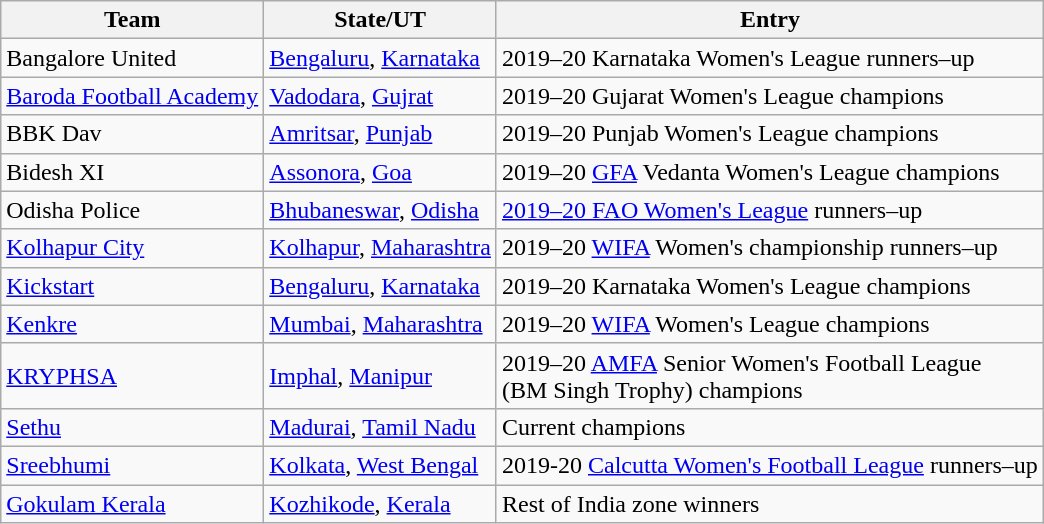<table class="wikitable">
<tr>
<th>Team</th>
<th>State/UT</th>
<th>Entry</th>
</tr>
<tr>
<td>Bangalore United</td>
<td><a href='#'>Bengaluru</a>, <a href='#'>Karnataka</a></td>
<td>2019–20 Karnataka Women's League runners–up</td>
</tr>
<tr>
<td><a href='#'>Baroda Football Academy</a></td>
<td><a href='#'>Vadodara</a>, <a href='#'>Gujrat</a></td>
<td>2019–20 Gujarat Women's League champions</td>
</tr>
<tr>
<td>BBK Dav</td>
<td><a href='#'>Amritsar</a>, <a href='#'>Punjab</a></td>
<td>2019–20 Punjab Women's League champions</td>
</tr>
<tr>
<td>Bidesh XI</td>
<td><a href='#'>Assonora</a>, <a href='#'>Goa</a></td>
<td>2019–20 <a href='#'>GFA</a> Vedanta Women's League champions</td>
</tr>
<tr>
<td>Odisha Police</td>
<td><a href='#'>Bhubaneswar</a>, <a href='#'>Odisha</a></td>
<td><a href='#'>2019–20 FAO Women's League</a> runners–up</td>
</tr>
<tr>
<td><a href='#'>Kolhapur City</a></td>
<td><a href='#'>Kolhapur</a>, <a href='#'>Maharashtra</a></td>
<td>2019–20 <a href='#'>WIFA</a> Women's championship runners–up</td>
</tr>
<tr>
<td><a href='#'>Kickstart</a></td>
<td><a href='#'>Bengaluru</a>, <a href='#'>Karnataka</a></td>
<td>2019–20 Karnataka Women's League champions</td>
</tr>
<tr>
<td><a href='#'>Kenkre</a></td>
<td><a href='#'>Mumbai</a>, <a href='#'>Maharashtra</a></td>
<td>2019–20 <a href='#'>WIFA</a> Women's League champions</td>
</tr>
<tr>
<td><a href='#'>KRYPHSA</a></td>
<td><a href='#'>Imphal</a>, <a href='#'>Manipur</a></td>
<td>2019–20 <a href='#'>AMFA</a> Senior Women's Football League<br> (BM Singh Trophy) champions</td>
</tr>
<tr>
<td><a href='#'>Sethu</a></td>
<td><a href='#'>Madurai</a>, <a href='#'>Tamil Nadu</a></td>
<td>Current champions</td>
</tr>
<tr>
<td><a href='#'>Sreebhumi</a></td>
<td><a href='#'>Kolkata</a>, <a href='#'>West Bengal</a></td>
<td>2019-20 <a href='#'>Calcutta Women's Football League</a> runners–up</td>
</tr>
<tr>
<td><a href='#'>Gokulam Kerala</a></td>
<td><a href='#'>Kozhikode</a>, <a href='#'>Kerala</a></td>
<td>Rest of India zone winners</td>
</tr>
</table>
